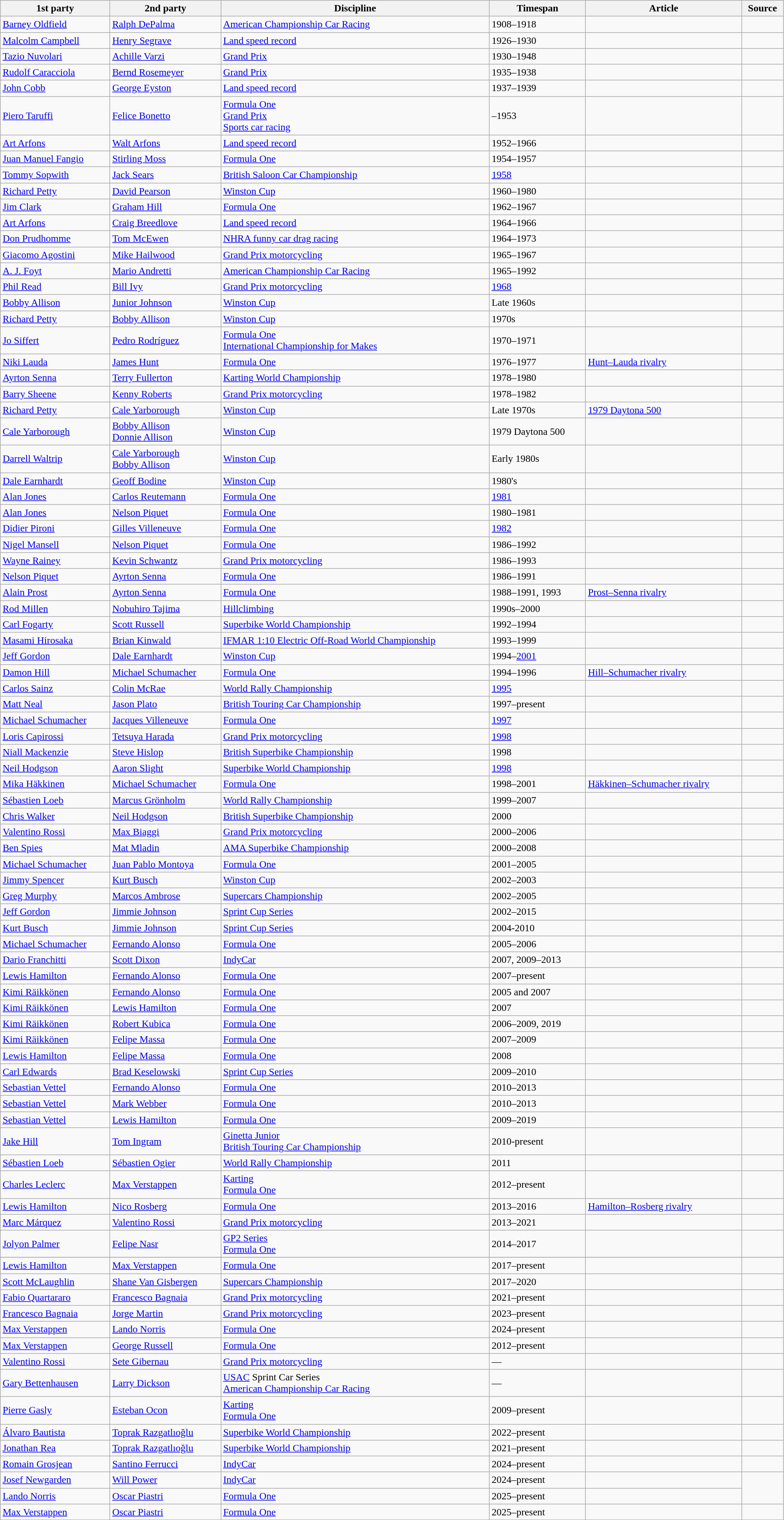<table class="wikitable" style="font-size:98%; width:98%;">
<tr>
<th>1st party</th>
<th>2nd party</th>
<th>Discipline</th>
<th>Timespan</th>
<th>Article</th>
<th class="unsortable">Source</th>
</tr>
<tr>
<td> <a href='#'>Barney Oldfield</a></td>
<td> <a href='#'>Ralph DePalma</a></td>
<td><a href='#'>American Championship Car Racing</a></td>
<td>1908–1918</td>
<td></td>
<td></td>
</tr>
<tr>
<td> <a href='#'>Malcolm Campbell</a></td>
<td> <a href='#'>Henry Segrave</a></td>
<td><a href='#'>Land speed record</a></td>
<td>1926–1930</td>
<td></td>
<td></td>
</tr>
<tr>
<td> <a href='#'>Tazio Nuvolari</a></td>
<td> <a href='#'>Achille Varzi</a></td>
<td><a href='#'>Grand Prix</a></td>
<td>1930–1948</td>
<td></td>
<td></td>
</tr>
<tr>
<td> <a href='#'>Rudolf Caracciola</a></td>
<td> <a href='#'>Bernd Rosemeyer</a></td>
<td><a href='#'>Grand Prix</a></td>
<td>1935–1938</td>
<td></td>
<td></td>
</tr>
<tr>
<td> <a href='#'>John Cobb</a></td>
<td> <a href='#'>George Eyston</a></td>
<td><a href='#'>Land speed record</a></td>
<td>1937–1939</td>
<td></td>
<td></td>
</tr>
<tr>
<td> <a href='#'>Piero Taruffi</a></td>
<td> <a href='#'>Felice Bonetto</a></td>
<td><a href='#'>Formula One</a><br><a href='#'>Grand Prix</a><br><a href='#'>Sports car racing</a></td>
<td>–1953</td>
<td></td>
<td></td>
</tr>
<tr>
<td> <a href='#'>Art Arfons</a></td>
<td> <a href='#'>Walt Arfons</a></td>
<td><a href='#'>Land speed record</a></td>
<td>1952–1966</td>
<td></td>
<td></td>
</tr>
<tr>
<td> <a href='#'>Juan Manuel Fangio</a></td>
<td> <a href='#'>Stirling Moss</a></td>
<td><a href='#'>Formula One</a></td>
<td>1954–1957</td>
<td></td>
<td></td>
</tr>
<tr>
<td> <a href='#'>Tommy Sopwith</a></td>
<td> <a href='#'>Jack Sears</a></td>
<td><a href='#'>British Saloon Car Championship</a></td>
<td><a href='#'>1958</a></td>
<td></td>
<td></td>
</tr>
<tr>
<td> <a href='#'>Richard Petty</a></td>
<td> <a href='#'>David Pearson</a></td>
<td><a href='#'>Winston Cup</a></td>
<td>1960–1980</td>
<td></td>
<td></td>
</tr>
<tr>
<td> <a href='#'>Jim Clark</a></td>
<td> <a href='#'>Graham Hill</a></td>
<td><a href='#'>Formula One</a></td>
<td>1962–1967</td>
<td></td>
<td></td>
</tr>
<tr>
<td> <a href='#'>Art Arfons</a></td>
<td> <a href='#'>Craig Breedlove</a></td>
<td><a href='#'>Land speed record</a></td>
<td>1964–1966</td>
<td></td>
<td></td>
</tr>
<tr t>
<td> <a href='#'>Don Prudhomme</a></td>
<td> <a href='#'>Tom McEwen</a></td>
<td><a href='#'>NHRA funny car drag racing</a></td>
<td>1964–1973</td>
<td></td>
<td></td>
</tr>
<tr>
<td> <a href='#'>Giacomo Agostini</a></td>
<td> <a href='#'>Mike Hailwood</a></td>
<td><a href='#'>Grand Prix motorcycling</a></td>
<td>1965–1967</td>
<td></td>
<td></td>
</tr>
<tr>
<td> <a href='#'>A. J. Foyt</a></td>
<td> <a href='#'>Mario Andretti</a></td>
<td><a href='#'>American Championship Car Racing</a></td>
<td>1965–1992</td>
<td></td>
<td></td>
</tr>
<tr>
<td> <a href='#'>Phil Read</a></td>
<td> <a href='#'>Bill Ivy</a></td>
<td><a href='#'>Grand Prix motorcycling</a></td>
<td><a href='#'>1968</a></td>
<td></td>
<td></td>
</tr>
<tr>
<td> <a href='#'>Bobby Allison</a></td>
<td> <a href='#'>Junior Johnson</a></td>
<td><a href='#'>Winston Cup</a></td>
<td>Late 1960s</td>
<td></td>
<td></td>
</tr>
<tr>
<td> <a href='#'>Richard Petty</a></td>
<td> <a href='#'>Bobby Allison</a></td>
<td><a href='#'>Winston Cup</a></td>
<td>1970s</td>
<td></td>
<td></td>
</tr>
<tr>
<td> <a href='#'>Jo Siffert</a></td>
<td> <a href='#'>Pedro Rodríguez</a></td>
<td><a href='#'>Formula One</a><br><a href='#'>International Championship for Makes</a></td>
<td>1970–1971</td>
<td></td>
<td></td>
</tr>
<tr>
<td> <a href='#'>Niki Lauda</a></td>
<td> <a href='#'>James Hunt</a></td>
<td><a href='#'>Formula One</a></td>
<td>1976–1977</td>
<td><a href='#'>Hunt–Lauda rivalry</a></td>
<td></td>
</tr>
<tr>
<td> <a href='#'>Ayrton Senna</a></td>
<td> <a href='#'>Terry Fullerton</a></td>
<td><a href='#'>Karting World Championship</a></td>
<td>1978–1980</td>
<td></td>
<td></td>
</tr>
<tr>
<td> <a href='#'>Barry Sheene</a></td>
<td> <a href='#'>Kenny Roberts</a></td>
<td><a href='#'>Grand Prix motorcycling</a></td>
<td>1978–1982</td>
<td></td>
<td></td>
</tr>
<tr>
<td> <a href='#'>Richard Petty</a></td>
<td> <a href='#'>Cale Yarborough</a></td>
<td><a href='#'>Winston Cup</a></td>
<td>Late 1970s</td>
<td><a href='#'>1979 Daytona 500</a></td>
<td></td>
</tr>
<tr>
<td> <a href='#'>Cale Yarborough</a></td>
<td> <a href='#'>Bobby Allison</a><br> <a href='#'>Donnie Allison</a></td>
<td><a href='#'>Winston Cup</a></td>
<td>1979 Daytona 500</td>
<td></td>
<td></td>
</tr>
<tr>
<td> <a href='#'>Darrell Waltrip</a></td>
<td> <a href='#'>Cale Yarborough</a><br> <a href='#'>Bobby Allison</a></td>
<td><a href='#'>Winston Cup</a></td>
<td>Early 1980s</td>
<td></td>
<td></td>
</tr>
<tr>
<td> <a href='#'>Dale Earnhardt</a></td>
<td> <a href='#'>Geoff Bodine</a></td>
<td><a href='#'>Winston Cup</a></td>
<td>1980's</td>
<td></td>
<td></td>
</tr>
<tr>
<td> <a href='#'>Alan Jones</a></td>
<td> <a href='#'>Carlos Reutemann</a></td>
<td><a href='#'>Formula One</a></td>
<td><a href='#'>1981</a></td>
<td></td>
<td></td>
</tr>
<tr>
<td> <a href='#'>Alan Jones</a></td>
<td> <a href='#'>Nelson Piquet</a></td>
<td><a href='#'>Formula One</a></td>
<td>1980–1981</td>
<td></td>
<td></td>
</tr>
<tr>
<td> <a href='#'>Didier Pironi</a></td>
<td> <a href='#'>Gilles Villeneuve</a></td>
<td><a href='#'>Formula One</a></td>
<td><a href='#'>1982</a></td>
<td></td>
<td></td>
</tr>
<tr>
<td> <a href='#'>Nigel Mansell</a></td>
<td> <a href='#'>Nelson Piquet</a></td>
<td><a href='#'>Formula One</a></td>
<td>1986–1992</td>
<td></td>
<td></td>
</tr>
<tr>
<td> <a href='#'>Wayne Rainey</a></td>
<td> <a href='#'>Kevin Schwantz</a></td>
<td><a href='#'>Grand Prix motorcycling</a></td>
<td>1986–1993</td>
<td></td>
<td></td>
</tr>
<tr>
<td> <a href='#'>Nelson Piquet</a></td>
<td> <a href='#'>Ayrton Senna</a></td>
<td><a href='#'>Formula One</a></td>
<td>1986–1991</td>
<td></td>
<td></td>
</tr>
<tr>
<td> <a href='#'>Alain Prost</a></td>
<td> <a href='#'>Ayrton Senna</a></td>
<td><a href='#'>Formula One</a></td>
<td>1988–1991, 1993</td>
<td><a href='#'>Prost–Senna rivalry</a></td>
<td></td>
</tr>
<tr>
<td> <a href='#'>Rod Millen</a></td>
<td> <a href='#'>Nobuhiro Tajima</a></td>
<td><a href='#'>Hillclimbing</a></td>
<td>1990s–2000</td>
<td></td>
<td></td>
</tr>
<tr>
<td> <a href='#'>Carl Fogarty</a></td>
<td> <a href='#'>Scott Russell</a></td>
<td><a href='#'>Superbike World Championship</a></td>
<td>1992–1994</td>
<td></td>
<td></td>
</tr>
<tr>
<td> <a href='#'>Masami Hirosaka</a></td>
<td> <a href='#'>Brian Kinwald</a></td>
<td><a href='#'>IFMAR 1:10 Electric Off-Road World Championship</a></td>
<td>1993–1999</td>
<td></td>
<td></td>
</tr>
<tr>
<td> <a href='#'>Jeff Gordon</a></td>
<td> <a href='#'>Dale Earnhardt</a></td>
<td><a href='#'>Winston Cup</a></td>
<td>1994–<a href='#'>2001</a></td>
<td></td>
<td></td>
</tr>
<tr>
<td> <a href='#'>Damon Hill</a></td>
<td> <a href='#'>Michael Schumacher</a></td>
<td><a href='#'>Formula One</a></td>
<td>1994–1996</td>
<td><a href='#'>Hill–Schumacher rivalry</a></td>
<td></td>
</tr>
<tr>
<td> <a href='#'>Carlos Sainz</a></td>
<td> <a href='#'>Colin McRae</a></td>
<td><a href='#'>World Rally Championship</a></td>
<td><a href='#'>1995</a></td>
<td></td>
<td></td>
</tr>
<tr>
<td> <a href='#'>Matt Neal</a></td>
<td> <a href='#'>Jason Plato</a></td>
<td><a href='#'>British Touring Car Championship</a></td>
<td>1997–present</td>
<td></td>
<td></td>
</tr>
<tr>
<td> <a href='#'>Michael Schumacher</a></td>
<td> <a href='#'>Jacques Villeneuve</a></td>
<td><a href='#'>Formula One</a></td>
<td><a href='#'>1997</a></td>
<td></td>
<td></td>
</tr>
<tr>
<td> <a href='#'>Loris Capirossi</a></td>
<td> <a href='#'>Tetsuya Harada</a></td>
<td><a href='#'>Grand Prix motorcycling</a></td>
<td><a href='#'>1998</a></td>
<td></td>
<td></td>
</tr>
<tr>
<td> <a href='#'>Niall Mackenzie</a></td>
<td> <a href='#'>Steve Hislop</a></td>
<td><a href='#'>British Superbike Championship</a></td>
<td>1998</td>
<td></td>
<td></td>
</tr>
<tr>
<td> <a href='#'>Neil Hodgson</a></td>
<td> <a href='#'>Aaron Slight</a></td>
<td><a href='#'>Superbike World Championship</a></td>
<td><a href='#'>1998</a></td>
<td></td>
<td></td>
</tr>
<tr>
<td> <a href='#'>Mika Häkkinen</a></td>
<td> <a href='#'>Michael Schumacher</a></td>
<td><a href='#'>Formula One</a></td>
<td>1998–2001</td>
<td><a href='#'>Häkkinen–Schumacher rivalry</a></td>
<td></td>
</tr>
<tr>
<td> <a href='#'>Sébastien Loeb</a></td>
<td> <a href='#'>Marcus Grönholm</a></td>
<td><a href='#'>World Rally Championship</a></td>
<td>1999–2007</td>
<td></td>
<td></td>
</tr>
<tr>
<td> <a href='#'>Chris Walker</a></td>
<td> <a href='#'>Neil Hodgson</a></td>
<td><a href='#'>British Superbike Championship</a></td>
<td>2000</td>
<td></td>
<td></td>
</tr>
<tr>
<td> <a href='#'>Valentino Rossi</a></td>
<td> <a href='#'>Max Biaggi</a></td>
<td><a href='#'>Grand Prix motorcycling</a></td>
<td>2000–2006</td>
<td></td>
<td></td>
</tr>
<tr>
<td> <a href='#'>Ben Spies</a></td>
<td> <a href='#'>Mat Mladin</a></td>
<td><a href='#'>AMA Superbike Championship</a></td>
<td>2000–2008</td>
<td></td>
<td></td>
</tr>
<tr>
<td> <a href='#'>Michael Schumacher</a></td>
<td> <a href='#'>Juan Pablo Montoya</a></td>
<td><a href='#'>Formula One</a></td>
<td>2001–2005</td>
<td></td>
<td></td>
</tr>
<tr>
<td> <a href='#'>Jimmy Spencer</a></td>
<td> <a href='#'>Kurt Busch</a></td>
<td><a href='#'>Winston Cup</a></td>
<td>2002–2003</td>
<td></td>
<td></td>
</tr>
<tr>
<td> <a href='#'>Greg Murphy</a></td>
<td> <a href='#'>Marcos Ambrose</a></td>
<td><a href='#'>Supercars Championship</a></td>
<td>2002–2005</td>
<td></td>
</tr>
<tr>
<td> <a href='#'>Jeff Gordon</a></td>
<td> <a href='#'>Jimmie Johnson</a></td>
<td><a href='#'>Sprint Cup Series</a></td>
<td>2002–2015</td>
<td></td>
<td></td>
</tr>
<tr>
<td> <a href='#'>Kurt Busch</a></td>
<td> <a href='#'>Jimmie Johnson</a></td>
<td><a href='#'>Sprint Cup Series</a></td>
<td>2004-2010</td>
<td></td>
<td></td>
</tr>
<tr>
<td> <a href='#'>Michael Schumacher</a></td>
<td> <a href='#'>Fernando Alonso</a></td>
<td><a href='#'>Formula One</a></td>
<td>2005–2006</td>
<td></td>
<td></td>
</tr>
<tr>
<td> <a href='#'>Dario Franchitti</a></td>
<td> <a href='#'>Scott Dixon</a></td>
<td><a href='#'>IndyCar</a></td>
<td>2007, 2009–2013</td>
<td></td>
<td></td>
</tr>
<tr>
<td> <a href='#'>Lewis Hamilton</a></td>
<td> <a href='#'>Fernando Alonso</a></td>
<td><a href='#'>Formula One</a></td>
<td>2007–present</td>
<td></td>
<td></td>
</tr>
<tr>
<td> <a href='#'>Kimi Räikkönen</a></td>
<td> <a href='#'>Fernando Alonso</a></td>
<td><a href='#'>Formula One</a></td>
<td>2005 and 2007</td>
<td></td>
<td></td>
</tr>
<tr>
<td> <a href='#'>Kimi Räikkönen</a></td>
<td> <a href='#'>Lewis Hamilton</a></td>
<td><a href='#'>Formula One</a></td>
<td>2007</td>
<td></td>
<td></td>
</tr>
<tr>
<td> <a href='#'>Kimi Räikkönen</a></td>
<td> <a href='#'>Robert Kubica</a></td>
<td><a href='#'>Formula One</a></td>
<td>2006–2009, 2019</td>
<td></td>
<td></td>
</tr>
<tr>
<td> <a href='#'>Kimi Räikkönen</a></td>
<td> <a href='#'>Felipe Massa</a></td>
<td><a href='#'>Formula One</a></td>
<td>2007–2009</td>
<td></td>
<td></td>
</tr>
<tr>
<td> <a href='#'>Lewis Hamilton</a></td>
<td> <a href='#'>Felipe Massa</a></td>
<td><a href='#'>Formula One</a></td>
<td>2008</td>
<td></td>
<td></td>
</tr>
<tr>
<td> <a href='#'>Carl Edwards</a></td>
<td> <a href='#'>Brad Keselowski</a></td>
<td><a href='#'>Sprint Cup Series</a></td>
<td>2009–2010</td>
<td></td>
<td></td>
</tr>
<tr>
<td> <a href='#'>Sebastian Vettel</a></td>
<td> <a href='#'>Fernando Alonso</a></td>
<td><a href='#'>Formula One</a></td>
<td>2010–2013</td>
<td></td>
<td></td>
</tr>
<tr>
<td> <a href='#'>Sebastian Vettel</a></td>
<td> <a href='#'>Mark Webber</a></td>
<td><a href='#'>Formula One</a></td>
<td>2010–2013</td>
<td></td>
<td></td>
</tr>
<tr>
<td> <a href='#'>Sebastian Vettel</a></td>
<td> <a href='#'>Lewis Hamilton</a></td>
<td><a href='#'>Formula One</a></td>
<td>2009–2019</td>
<td></td>
<td></td>
</tr>
<tr>
<td> <a href='#'>Jake Hill</a></td>
<td> <a href='#'>Tom Ingram</a></td>
<td><a href='#'>Ginetta Junior</a><br><a href='#'>British Touring Car Championship</a></td>
<td>2010-present</td>
<td></td>
<td></td>
</tr>
<tr>
<td> <a href='#'>Sébastien Loeb</a></td>
<td> <a href='#'>Sébastien Ogier</a></td>
<td><a href='#'>World Rally Championship</a></td>
<td>2011</td>
<td></td>
<td></td>
</tr>
<tr>
<td> <a href='#'>Charles Leclerc</a></td>
<td> <a href='#'>Max Verstappen</a></td>
<td><a href='#'>Karting</a><br><a href='#'>Formula One</a></td>
<td>2012–present</td>
<td></td>
<td></td>
</tr>
<tr>
<td> <a href='#'>Lewis Hamilton</a></td>
<td> <a href='#'>Nico Rosberg</a></td>
<td><a href='#'>Formula One</a></td>
<td>2013–2016</td>
<td><a href='#'>Hamilton–Rosberg rivalry</a></td>
<td></td>
</tr>
<tr>
<td> <a href='#'>Marc Márquez</a></td>
<td> <a href='#'>Valentino Rossi</a></td>
<td><a href='#'>Grand Prix motorcycling</a></td>
<td>2013–2021</td>
<td></td>
<td></td>
</tr>
<tr>
<td> <a href='#'>Jolyon Palmer</a></td>
<td> <a href='#'>Felipe Nasr</a></td>
<td><a href='#'>GP2 Series</a><br> <a href='#'>Formula One</a></td>
<td>2014–2017</td>
<td></td>
<td></td>
</tr>
<tr>
</tr>
<tr>
<td> <a href='#'>Lewis Hamilton</a></td>
<td> <a href='#'>Max Verstappen</a></td>
<td><a href='#'>Formula One</a></td>
<td>2017–present</td>
<td></td>
<td></td>
</tr>
<tr>
<td> <a href='#'>Scott McLaughlin</a></td>
<td> <a href='#'>Shane Van Gisbergen</a></td>
<td><a href='#'>Supercars Championship</a></td>
<td>2017–2020</td>
<td></td>
</tr>
<tr>
<td> <a href='#'>Fabio Quartararo</a></td>
<td> <a href='#'>Francesco Bagnaia</a></td>
<td><a href='#'>Grand Prix motorcycling</a></td>
<td>2021–present</td>
<td></td>
<td></td>
</tr>
<tr>
<td> <a href='#'>Francesco Bagnaia</a></td>
<td> <a href='#'>Jorge Martin</a></td>
<td><a href='#'>Grand Prix motorcycling</a></td>
<td>2023–present</td>
<td></td>
<td></td>
</tr>
<tr>
<td> <a href='#'>Max Verstappen</a></td>
<td> <a href='#'>Lando Norris</a></td>
<td><a href='#'>Formula One</a></td>
<td>2024–present</td>
<td></td>
<td></td>
</tr>
<tr>
<td> <a href='#'>Max Verstappen</a></td>
<td> <a href='#'>George Russell</a></td>
<td><a href='#'>Formula One</a></td>
<td>2012–present</td>
<td></td>
<td></td>
</tr>
<tr>
<td> <a href='#'>Valentino Rossi</a></td>
<td> <a href='#'>Sete Gibernau</a></td>
<td><a href='#'>Grand Prix motorcycling</a></td>
<td>—</td>
<td></td>
<td></td>
</tr>
<tr>
<td> <a href='#'>Gary Bettenhausen</a></td>
<td> <a href='#'>Larry Dickson</a></td>
<td><a href='#'>USAC</a> Sprint Car Series<br><a href='#'>American Championship Car Racing</a></td>
<td>—</td>
<td></td>
<td></td>
</tr>
<tr>
<td> <a href='#'>Pierre Gasly</a></td>
<td> <a href='#'>Esteban Ocon</a></td>
<td><a href='#'>Karting</a><br><a href='#'>Formula One</a></td>
<td>2009–present</td>
<td></td>
<td></td>
</tr>
<tr>
<td> <a href='#'>Álvaro Bautista</a></td>
<td> <a href='#'>Toprak Razgatlıoğlu</a></td>
<td><a href='#'>Superbike World Championship</a></td>
<td>2022–present</td>
<td></td>
<td></td>
</tr>
<tr>
<td> <a href='#'>Jonathan Rea</a></td>
<td> <a href='#'>Toprak Razgatlıoğlu</a></td>
<td><a href='#'>Superbike World Championship</a></td>
<td>2021–present</td>
<td></td>
<td></td>
</tr>
<tr>
<td> <a href='#'>Romain Grosjean</a></td>
<td> <a href='#'>Santino Ferrucci</a></td>
<td><a href='#'>IndyCar</a></td>
<td>2024–present</td>
<td></td>
<td></td>
</tr>
<tr>
<td> <a href='#'>Josef Newgarden</a></td>
<td> <a href='#'>Will Power</a></td>
<td><a href='#'>IndyCar</a></td>
<td>2024–present</td>
<td></td>
</tr>
<tr>
<td> <a href='#'>Lando Norris</a></td>
<td> <a href='#'>Oscar Piastri</a></td>
<td><a href='#'>Formula One</a></td>
<td>2025–present</td>
<td></td>
</tr>
<tr>
<td> <a href='#'>Max Verstappen</a></td>
<td> <a href='#'>Oscar Piastri</a></td>
<td><a href='#'>Formula One</a></td>
<td>2025–present</td>
<td></td>
<td></td>
</tr>
</table>
